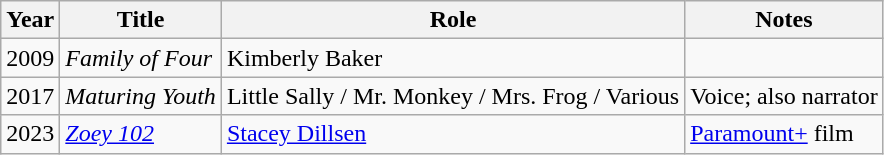<table class="wikitable sortable">
<tr>
<th>Year</th>
<th>Title</th>
<th>Role</th>
<th class="unsortable">Notes</th>
</tr>
<tr>
<td>2009</td>
<td><em>Family of Four</em></td>
<td>Kimberly Baker</td>
<td></td>
</tr>
<tr>
<td>2017</td>
<td><em>Maturing Youth</em></td>
<td>Little Sally / Mr. Monkey / Mrs. Frog / Various</td>
<td>Voice; also narrator</td>
</tr>
<tr>
<td>2023</td>
<td><em><a href='#'>Zoey 102</a></em></td>
<td><a href='#'>Stacey Dillsen</a></td>
<td><a href='#'>Paramount+</a> film</td>
</tr>
</table>
